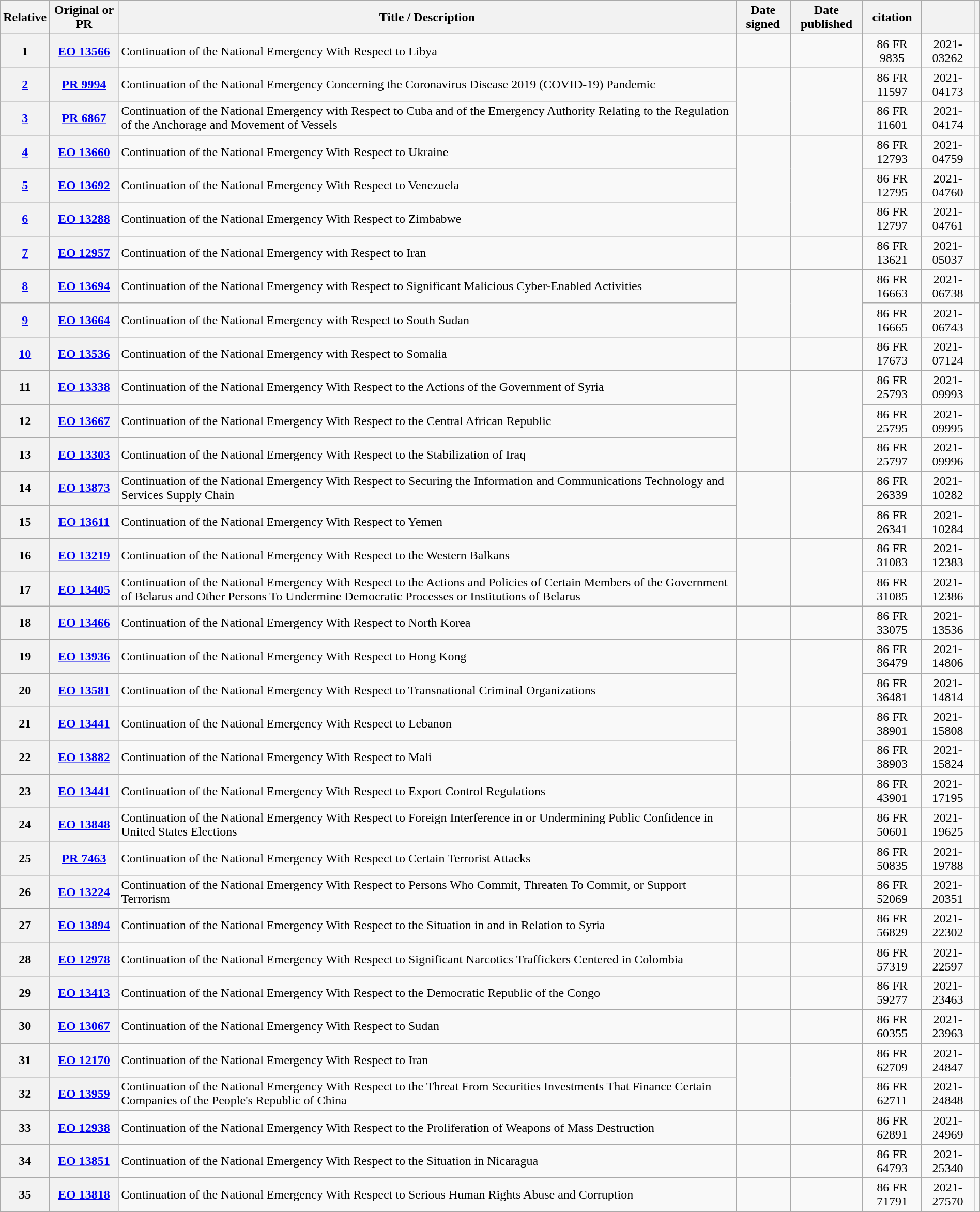<table class="wikitable sortable plainrowheaders" style="width:100%">
<tr>
<th>Relative</th>
<th>Original  or PR</th>
<th>Title / Description</th>
<th>Date signed</th>
<th>Date published</th>
<th>citation</th>
<th></th>
<th class="unsortable"></th>
</tr>
<tr style="text-align:center">
<th>1</th>
<th><a href='#'>EO 13566</a></th>
<td style="text-align:left">Continuation of the National Emergency With Respect to Libya</td>
<td></td>
<td></td>
<td>86 FR 9835</td>
<td>2021-03262</td>
<td></td>
</tr>
<tr style="text-align:center">
<th><a href='#'>2</a></th>
<th><a href='#'>PR 9994</a></th>
<td style="text-align:left">Continuation of the National Emergency Concerning the Coronavirus Disease 2019 (COVID-19) Pandemic</td>
<td rowspan=2></td>
<td rowspan=2></td>
<td>86 FR 11597</td>
<td>2021-04173</td>
<td></td>
</tr>
<tr style="text-align:center">
<th><a href='#'>3</a></th>
<th><a href='#'>PR 6867</a></th>
<td style="text-align:left">Continuation of the National Emergency with Respect to Cuba and of the Emergency Authority Relating to the Regulation of the Anchorage and Movement of Vessels</td>
<td>86 FR 11601</td>
<td>2021-04174</td>
<td></td>
</tr>
<tr style="text-align:center">
<th><a href='#'>4</a></th>
<th><a href='#'>EO 13660</a></th>
<td style="text-align:left">Continuation of the National Emergency With Respect to Ukraine</td>
<td rowspan=3></td>
<td rowspan=3></td>
<td>86 FR 12793</td>
<td>2021-04759</td>
<td></td>
</tr>
<tr style="text-align:center">
<th><a href='#'>5</a></th>
<th><a href='#'>EO 13692</a></th>
<td style="text-align:left">Continuation of the National Emergency With Respect to Venezuela</td>
<td>86 FR 12795</td>
<td>2021-04760</td>
<td></td>
</tr>
<tr style="text-align:center">
<th><a href='#'>6</a></th>
<th><a href='#'>EO 13288</a></th>
<td style="text-align:left">Continuation of the National Emergency With Respect to Zimbabwe</td>
<td>86 FR 12797</td>
<td>2021-04761</td>
<td></td>
</tr>
<tr style="text-align:center">
<th><a href='#'>7</a></th>
<th><a href='#'>EO 12957</a></th>
<td style="text-align:left">Continuation of the National Emergency with Respect to Iran</td>
<td></td>
<td></td>
<td>86 FR 13621</td>
<td>2021-05037</td>
<td></td>
</tr>
<tr style="text-align:center">
<th><a href='#'>8</a></th>
<th><a href='#'>EO 13694</a></th>
<td style="text-align:left">Continuation of the National Emergency with Respect to Significant Malicious Cyber-Enabled Activities</td>
<td rowspan=2></td>
<td rowspan=2></td>
<td>86 FR 16663</td>
<td>2021-06738</td>
<td></td>
</tr>
<tr style="text-align:center">
<th><a href='#'>9</a></th>
<th><a href='#'>EO 13664</a></th>
<td style="text-align:left">Continuation of the National Emergency with Respect to South Sudan</td>
<td>86 FR 16665</td>
<td>2021-06743</td>
<td></td>
</tr>
<tr style="text-align:center">
<th><a href='#'>10</a></th>
<th><a href='#'>EO 13536</a></th>
<td style="text-align:left">Continuation of the National Emergency with Respect to Somalia</td>
<td></td>
<td></td>
<td>86 FR 17673</td>
<td>2021-07124</td>
<td></td>
</tr>
<tr style="text-align:center">
<th>11</th>
<th><a href='#'>EO 13338</a></th>
<td style="text-align:left">Continuation of the National Emergency With Respect to the Actions of the Government of Syria</td>
<td rowspan=3></td>
<td rowspan=3></td>
<td>86 FR 25793</td>
<td>2021-09993</td>
<td></td>
</tr>
<tr style="text-align:center">
<th>12</th>
<th><a href='#'>EO 13667</a></th>
<td style="text-align:left">Continuation of the National Emergency With Respect to the Central African Republic</td>
<td>86 FR 25795</td>
<td>2021-09995</td>
<td></td>
</tr>
<tr style="text-align:center">
<th>13</th>
<th><a href='#'>EO 13303</a></th>
<td style="text-align:left">Continuation of the National Emergency With Respect to the Stabilization of Iraq</td>
<td>86 FR 25797</td>
<td>2021-09996</td>
<td></td>
</tr>
<tr style="text-align:center">
<th>14</th>
<th><a href='#'>EO 13873</a></th>
<td style="text-align:left">Continuation of the National Emergency With Respect to Securing the Information and Communications Technology and Services Supply Chain</td>
<td rowspan=2></td>
<td rowspan=2></td>
<td>86 FR 26339</td>
<td>2021-10282</td>
<td></td>
</tr>
<tr style="text-align:center">
<th>15</th>
<th><a href='#'>EO 13611</a></th>
<td style="text-align:left">Continuation of the National Emergency With Respect to Yemen</td>
<td>86 FR 26341</td>
<td>2021-10284</td>
<td></td>
</tr>
<tr style="text-align:center">
<th>16</th>
<th><a href='#'>EO 13219</a></th>
<td style="text-align:left">Continuation of the National Emergency With Respect to the Western Balkans</td>
<td rowspan=2></td>
<td rowspan=2></td>
<td>86 FR 31083</td>
<td>2021-12383</td>
<td></td>
</tr>
<tr style="text-align:center">
<th>17</th>
<th><a href='#'>EO 13405</a></th>
<td style="text-align:left">Continuation of the National Emergency With Respect to the Actions and Policies of Certain Members of the Government of Belarus and Other Persons To Undermine Democratic Processes or Institutions of Belarus</td>
<td>86 FR 31085</td>
<td>2021-12386</td>
<td></td>
</tr>
<tr style="text-align:center">
<th>18</th>
<th><a href='#'>EO 13466</a></th>
<td style="text-align:left">Continuation of the National Emergency With Respect to North Korea</td>
<td></td>
<td></td>
<td>86 FR 33075</td>
<td>2021-13536</td>
<td></td>
</tr>
<tr style="text-align:center">
<th>19</th>
<th><a href='#'>EO 13936</a></th>
<td style="text-align:left">Continuation of the National Emergency With Respect to Hong Kong</td>
<td rowspan=2></td>
<td rowspan=2></td>
<td>86 FR 36479</td>
<td>2021-14806</td>
<td></td>
</tr>
<tr style="text-align:center">
<th>20</th>
<th><a href='#'>EO 13581</a></th>
<td style="text-align:left">Continuation of the National Emergency With Respect to Transnational Criminal Organizations</td>
<td>86 FR 36481</td>
<td>2021-14814</td>
<td></td>
</tr>
<tr style="text-align:center">
<th>21</th>
<th><a href='#'>EO 13441</a></th>
<td style="text-align:left">Continuation of the National Emergency With Respect to Lebanon</td>
<td rowspan=2></td>
<td rowspan=2></td>
<td>86 FR 38901</td>
<td>2021-15808</td>
<td></td>
</tr>
<tr style="text-align:center">
<th>22</th>
<th><a href='#'>EO 13882</a></th>
<td style="text-align:left">Continuation of the National Emergency With Respect to Mali</td>
<td>86 FR 38903</td>
<td>2021-15824</td>
<td></td>
</tr>
<tr style="text-align:center">
<th>23</th>
<th><a href='#'>EO 13441</a></th>
<td style="text-align:left">Continuation of the National Emergency With Respect to Export Control Regulations</td>
<td></td>
<td></td>
<td>86 FR 43901</td>
<td>2021-17195</td>
<td></td>
</tr>
<tr style="text-align:center">
<th>24</th>
<th><a href='#'>EO 13848</a></th>
<td style="text-align:left">Continuation of the National Emergency With Respect to Foreign Interference in or Undermining Public Confidence in United States Elections</td>
<td></td>
<td></td>
<td>86 FR 50601</td>
<td>2021-19625</td>
<td></td>
</tr>
<tr style="text-align:center">
<th>25</th>
<th><a href='#'>PR 7463</a></th>
<td style="text-align:left">Continuation of the National Emergency With Respect to Certain Terrorist Attacks</td>
<td></td>
<td></td>
<td>86 FR 50835</td>
<td>2021-19788</td>
<td></td>
</tr>
<tr style="text-align:center">
<th>26</th>
<th><a href='#'>EO 13224</a></th>
<td style="text-align:left">Continuation of the National Emergency With Respect to Persons Who Commit, Threaten To Commit, or Support Terrorism</td>
<td></td>
<td></td>
<td>86 FR 52069</td>
<td>2021-20351</td>
<td></td>
</tr>
<tr style="text-align:center">
<th>27</th>
<th><a href='#'>EO 13894</a></th>
<td style="text-align:left">Continuation of the National Emergency With Respect to the Situation in and in Relation to Syria</td>
<td></td>
<td></td>
<td>86 FR 56829</td>
<td>2021-22302</td>
<td></td>
</tr>
<tr style="text-align:center">
<th>28</th>
<th><a href='#'>EO 12978</a></th>
<td style="text-align:left">Continuation of the National Emergency With Respect to Significant Narcotics Traffickers Centered in Colombia</td>
<td></td>
<td></td>
<td>86 FR 57319</td>
<td>2021-22597</td>
<td></td>
</tr>
<tr style="text-align:center">
<th>29</th>
<th><a href='#'>EO 13413</a></th>
<td style="text-align:left">Continuation of the National Emergency With Respect to the Democratic Republic of the Congo</td>
<td></td>
<td></td>
<td>86 FR 59277</td>
<td>2021-23463</td>
<td></td>
</tr>
<tr style="text-align:center">
<th>30</th>
<th><a href='#'>EO 13067</a></th>
<td style="text-align:left">Continuation of the National Emergency With Respect to Sudan</td>
<td></td>
<td></td>
<td>86 FR 60355</td>
<td>2021-23963</td>
<td></td>
</tr>
<tr style="text-align:center">
<th>31</th>
<th><a href='#'>EO 12170</a></th>
<td style="text-align:left">Continuation of the National Emergency With Respect to Iran</td>
<td rowspan=2></td>
<td rowspan=2></td>
<td>86 FR 62709</td>
<td>2021-24847</td>
<td></td>
</tr>
<tr style="text-align:center">
<th>32</th>
<th><a href='#'>EO 13959</a></th>
<td style="text-align:left">Continuation of the National Emergency With Respect to the Threat From Securities Investments That Finance Certain Companies of the People's Republic of China</td>
<td>86 FR 62711</td>
<td>2021-24848</td>
<td></td>
</tr>
<tr style="text-align:center">
<th>33</th>
<th><a href='#'>EO 12938</a></th>
<td style="text-align:left">Continuation of the National Emergency With Respect to the Proliferation of Weapons of Mass Destruction</td>
<td></td>
<td></td>
<td>86 FR 62891</td>
<td>2021-24969</td>
<td></td>
</tr>
<tr style="text-align:center">
<th>34</th>
<th><a href='#'>EO 13851</a></th>
<td style="text-align:left">Continuation of the National Emergency With Respect to the Situation in Nicaragua</td>
<td></td>
<td></td>
<td>86 FR 64793</td>
<td>2021-25340</td>
<td></td>
</tr>
<tr style="text-align:center">
<th>35</th>
<th><a href='#'>EO 13818</a></th>
<td style="text-align:left">Continuation of the National Emergency With Respect to Serious Human Rights Abuse and Corruption</td>
<td></td>
<td></td>
<td>86 FR 71791</td>
<td>2021-27570</td>
<td></td>
</tr>
</table>
